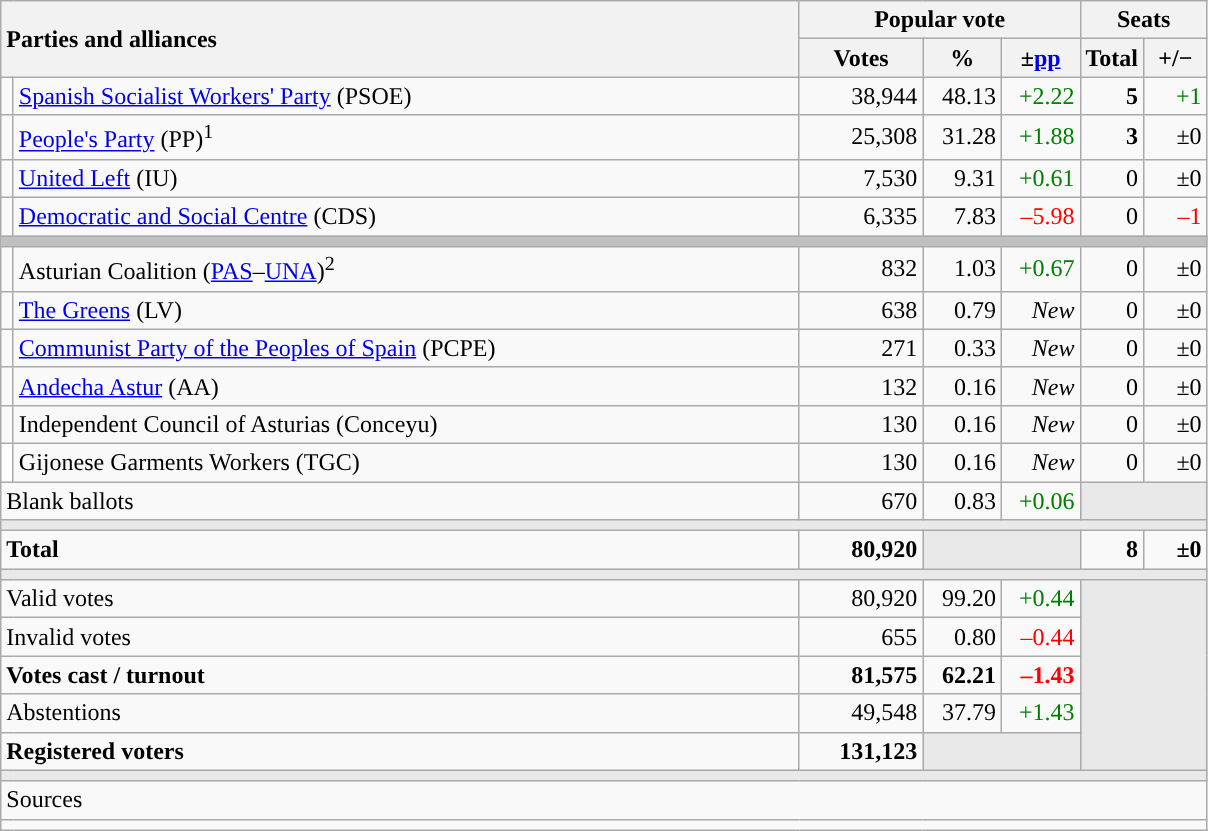<table class="wikitable" style="text-align:right;">
<tr>
<th style="text-align:left;" rowspan="2" colspan="2" width="525">Parties and alliances</th>
<th colspan="3">Popular vote</th>
<th colspan="2">Seats</th>
</tr>
<tr>
<th width="75">Votes</th>
<th width="45">%</th>
<th width="45">±<a href='#'>pp</a></th>
<th width="35">Total</th>
<th width="35">+/−</th>
</tr>
<tr>
<td width="1" style="color:inherit;background:"></td>
<td align="left"><a href='#'>Spanish Socialist Workers' Party</a> (PSOE)</td>
<td>38,944</td>
<td>48.13</td>
<td style="color:green;">+2.22</td>
<td><strong>5</strong></td>
<td style="color:green;">+1</td>
</tr>
<tr>
<td style="color:inherit;background:"></td>
<td align="left"><a href='#'>People's Party</a> (PP)<sup>1</sup></td>
<td>25,308</td>
<td>31.28</td>
<td style="color:green;">+1.88</td>
<td><strong>3</strong></td>
<td>±0</td>
</tr>
<tr>
<td style="color:inherit;background:"></td>
<td align="left"><a href='#'>United Left</a> (IU)</td>
<td>7,530</td>
<td>9.31</td>
<td style="color:green;">+0.61</td>
<td>0</td>
<td>±0</td>
</tr>
<tr>
<td style="color:inherit;background:"></td>
<td align="left"><a href='#'>Democratic and Social Centre</a> (CDS)</td>
<td>6,335</td>
<td>7.83</td>
<td style="color:red;">–5.98</td>
<td>0</td>
<td style="color:red;">–1</td>
</tr>
<tr>
<td colspan="7" bgcolor="#C0C0C0"></td>
</tr>
<tr>
<td style="color:inherit;background:"></td>
<td align="left">Asturian Coalition (<a href='#'>PAS</a>–<a href='#'>UNA</a>)<sup>2</sup></td>
<td>832</td>
<td>1.03</td>
<td style="color:green;">+0.67</td>
<td>0</td>
<td>±0</td>
</tr>
<tr>
<td style="color:inherit;background:"></td>
<td align="left"><a href='#'>The Greens</a> (LV)</td>
<td>638</td>
<td>0.79</td>
<td><em>New</em></td>
<td>0</td>
<td>±0</td>
</tr>
<tr>
<td style="color:inherit;background:"></td>
<td align="left"><a href='#'>Communist Party of the Peoples of Spain</a> (PCPE)</td>
<td>271</td>
<td>0.33</td>
<td><em>New</em></td>
<td>0</td>
<td>±0</td>
</tr>
<tr>
<td style="color:inherit;background:"></td>
<td align="left"><a href='#'>Andecha Astur</a> (AA)</td>
<td>132</td>
<td>0.16</td>
<td><em>New</em></td>
<td>0</td>
<td>±0</td>
</tr>
<tr>
<td style="color:inherit;background:"></td>
<td align="left">Independent Council of Asturias (Conceyu)</td>
<td>130</td>
<td>0.16</td>
<td><em>New</em></td>
<td>0</td>
<td>±0</td>
</tr>
<tr>
<td bgcolor="white"></td>
<td align="left">Gijonese Garments Workers (TGC)</td>
<td>130</td>
<td>0.16</td>
<td><em>New</em></td>
<td>0</td>
<td>±0</td>
</tr>
<tr>
<td align="left" colspan="2">Blank ballots</td>
<td>670</td>
<td>0.83</td>
<td style="color:green;">+0.06</td>
<td bgcolor="#E9E9E9" colspan="2"></td>
</tr>
<tr>
<td colspan="7" bgcolor="#E9E9E9"></td>
</tr>
<tr style="font-weight:bold;">
<td align="left" colspan="2">Total</td>
<td>80,920</td>
<td bgcolor="#E9E9E9" colspan="2"></td>
<td>8</td>
<td>±0</td>
</tr>
<tr>
<td colspan="7" bgcolor="#E9E9E9"></td>
</tr>
<tr>
<td align="left" colspan="2">Valid votes</td>
<td>80,920</td>
<td>99.20</td>
<td style="color:green;">+0.44</td>
<td bgcolor="#E9E9E9" colspan="2" rowspan="5"></td>
</tr>
<tr>
<td align="left" colspan="2">Invalid votes</td>
<td>655</td>
<td>0.80</td>
<td style="color:red;">–0.44</td>
</tr>
<tr style="font-weight:bold;">
<td align="left" colspan="2">Votes cast / turnout</td>
<td>81,575</td>
<td>62.21</td>
<td style="color:red;">–1.43</td>
</tr>
<tr>
<td align="left" colspan="2">Abstentions</td>
<td>49,548</td>
<td>37.79</td>
<td style="color:green;">+1.43</td>
</tr>
<tr style="font-weight:bold;">
<td align="left" colspan="2">Registered voters</td>
<td>131,123</td>
<td bgcolor="#E9E9E9" colspan="2"></td>
</tr>
<tr>
<td colspan="7" bgcolor="#E9E9E9"></td>
</tr>
<tr>
<td align="left" colspan="7">Sources</td>
</tr>
<tr>
<td colspan="7" style="text-align:left; max-width:790px;"></td>
</tr>
</table>
